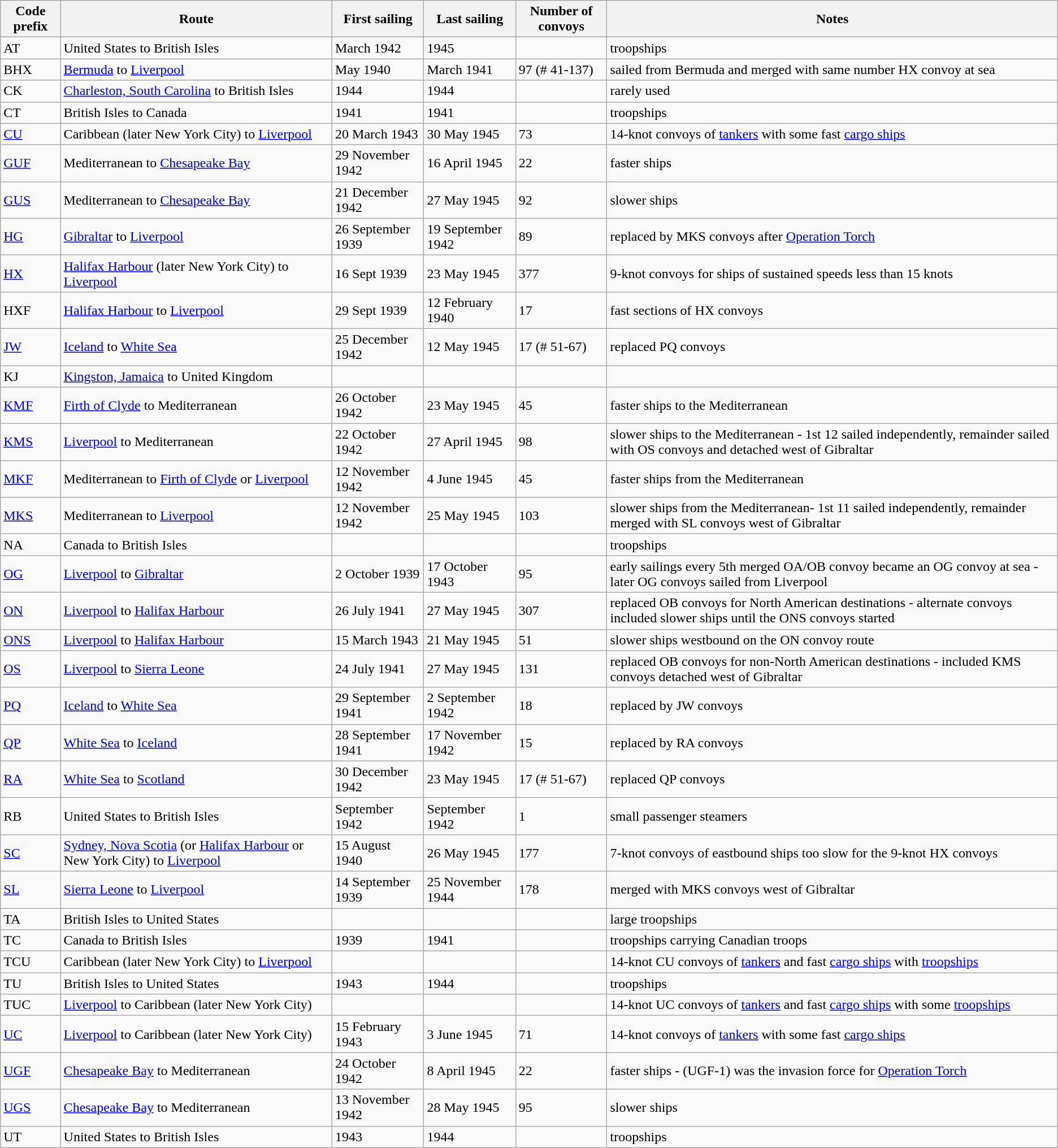<table class="wikitable">
<tr>
<th>Code prefix</th>
<th>Route</th>
<th>First sailing</th>
<th>Last sailing</th>
<th>Number of convoys</th>
<th>Notes</th>
</tr>
<tr>
<td>AT</td>
<td>United States to British Isles</td>
<td>March 1942</td>
<td>1945</td>
<td></td>
<td>troopships</td>
</tr>
<tr>
<td>BHX</td>
<td><a href='#'>Bermuda</a> to <a href='#'>Liverpool</a></td>
<td>May 1940</td>
<td>March 1941</td>
<td>97 (# 41-137)</td>
<td>sailed from Bermuda and merged with same number HX convoy at sea</td>
</tr>
<tr>
<td>CK</td>
<td><a href='#'>Charleston, South Carolina</a> to British Isles</td>
<td>1944</td>
<td>1944</td>
<td></td>
<td>rarely used</td>
</tr>
<tr>
<td>CT</td>
<td>British Isles to Canada</td>
<td>1941</td>
<td>1941</td>
<td></td>
<td>troopships</td>
</tr>
<tr>
<td><a href='#'>CU</a></td>
<td>Caribbean (later New York City) to <a href='#'>Liverpool</a></td>
<td>20 March 1943</td>
<td>30 May 1945</td>
<td>73</td>
<td>14-knot convoys of <a href='#'>tankers</a> with some fast <a href='#'>cargo ships</a></td>
</tr>
<tr>
<td><a href='#'>GUF</a></td>
<td>Mediterranean to <a href='#'>Chesapeake Bay</a></td>
<td>29 November 1942</td>
<td>16 April 1945</td>
<td>22</td>
<td>faster ships</td>
</tr>
<tr>
<td><a href='#'>GUS</a></td>
<td>Mediterranean to <a href='#'>Chesapeake Bay</a></td>
<td>21 December 1942</td>
<td>27 May 1945</td>
<td>92</td>
<td>slower ships</td>
</tr>
<tr>
<td><a href='#'>HG</a></td>
<td><a href='#'>Gibraltar</a> to <a href='#'>Liverpool</a></td>
<td>26 September 1939</td>
<td>19 September 1942</td>
<td>89</td>
<td>replaced by MKS convoys after <a href='#'>Operation Torch</a></td>
</tr>
<tr>
<td><a href='#'>HX</a></td>
<td><a href='#'>Halifax Harbour</a> (later New York City) to <a href='#'>Liverpool</a></td>
<td>16 Sept 1939</td>
<td>23 May 1945</td>
<td>377</td>
<td>9-knot convoys for ships of sustained speeds less than 15 knots</td>
</tr>
<tr>
<td>HXF</td>
<td><a href='#'>Halifax Harbour</a> to <a href='#'>Liverpool</a></td>
<td>29 Sept 1939</td>
<td>12 February 1940</td>
<td>17</td>
<td>fast sections of HX convoys</td>
</tr>
<tr>
<td><a href='#'>JW</a></td>
<td><a href='#'>Iceland</a> to <a href='#'>White Sea</a></td>
<td>25 December 1942</td>
<td>12 May 1945</td>
<td>17 (# 51-67)</td>
<td>replaced PQ convoys</td>
</tr>
<tr>
<td>KJ</td>
<td><a href='#'>Kingston, Jamaica</a> to United Kingdom</td>
<td></td>
<td></td>
<td></td>
<td></td>
</tr>
<tr>
<td><a href='#'>KMF</a></td>
<td><a href='#'>Firth of Clyde</a> to Mediterranean</td>
<td>26 October 1942</td>
<td>23 May 1945</td>
<td>45</td>
<td>faster ships to the Mediterranean</td>
</tr>
<tr>
<td><a href='#'>KMS</a></td>
<td><a href='#'>Liverpool</a> to Mediterranean</td>
<td>22 October 1942</td>
<td>27 April 1945</td>
<td>98</td>
<td>slower ships to the Mediterranean - 1st 12 sailed independently, remainder sailed with OS convoys and detached west of Gibraltar</td>
</tr>
<tr>
<td><a href='#'>MKF</a></td>
<td>Mediterranean to <a href='#'>Firth of Clyde</a> or <a href='#'>Liverpool</a></td>
<td>12 November 1942</td>
<td>4 June 1945</td>
<td>45</td>
<td>faster ships from the Mediterranean</td>
</tr>
<tr>
<td><a href='#'>MKS</a></td>
<td>Mediterranean to <a href='#'>Liverpool</a></td>
<td>12 November 1942</td>
<td>25 May 1945</td>
<td>103</td>
<td>slower ships from the Mediterranean- 1st 11 sailed independently, remainder merged with SL convoys west of Gibraltar</td>
</tr>
<tr>
<td>NA</td>
<td>Canada to British Isles</td>
<td></td>
<td></td>
<td></td>
<td>troopships</td>
</tr>
<tr>
<td><a href='#'>OG</a></td>
<td><a href='#'>Liverpool</a> to <a href='#'>Gibraltar</a></td>
<td>2 October 1939</td>
<td>17 October 1943</td>
<td>95</td>
<td>early sailings every 5th merged OA/OB convoy became an OG convoy at sea - later OG convoys sailed from Liverpool</td>
</tr>
<tr>
<td><a href='#'>ON</a></td>
<td><a href='#'>Liverpool</a> to <a href='#'>Halifax Harbour</a></td>
<td>26 July 1941</td>
<td>27 May 1945</td>
<td>307</td>
<td>replaced OB convoys for North American destinations - alternate convoys included slower ships until the ONS convoys started</td>
</tr>
<tr>
<td><a href='#'>ONS</a></td>
<td><a href='#'>Liverpool</a> to <a href='#'>Halifax Harbour</a></td>
<td>15 March 1943</td>
<td>21 May 1945</td>
<td>51</td>
<td>slower ships westbound on the ON convoy route</td>
</tr>
<tr>
<td><a href='#'>OS</a></td>
<td><a href='#'>Liverpool</a> to <a href='#'>Sierra Leone</a></td>
<td>24 July 1941</td>
<td>27 May 1945</td>
<td>131</td>
<td>replaced OB convoys for non-North American destinations - included KMS convoys detached west of Gibraltar</td>
</tr>
<tr>
<td><a href='#'>PQ</a></td>
<td><a href='#'>Iceland</a> to <a href='#'>White Sea</a></td>
<td>29 September 1941</td>
<td>2 September 1942</td>
<td>18</td>
<td>replaced by JW convoys</td>
</tr>
<tr>
<td><a href='#'>QP</a></td>
<td><a href='#'>White Sea</a> to <a href='#'>Iceland</a></td>
<td>28 September 1941</td>
<td>17 November 1942</td>
<td>15</td>
<td>replaced by RA convoys</td>
</tr>
<tr>
<td><a href='#'>RA</a></td>
<td><a href='#'>White Sea</a> to <a href='#'>Scotland</a></td>
<td>30 December 1942</td>
<td>23 May 1945</td>
<td>17 (# 51-67)</td>
<td>replaced QP convoys</td>
</tr>
<tr>
<td>RB</td>
<td>United States to British Isles</td>
<td>September 1942</td>
<td>September 1942</td>
<td>1</td>
<td>small passenger steamers</td>
</tr>
<tr>
<td><a href='#'>SC</a></td>
<td><a href='#'>Sydney, Nova Scotia</a> (or <a href='#'>Halifax Harbour</a> or New York City) to <a href='#'>Liverpool</a></td>
<td>15 August 1940</td>
<td>26 May 1945</td>
<td>177</td>
<td>7-knot convoys of eastbound ships too slow for the 9-knot HX convoys</td>
</tr>
<tr>
<td><a href='#'>SL</a></td>
<td><a href='#'>Sierra Leone</a> to <a href='#'>Liverpool</a></td>
<td>14 September 1939</td>
<td>25 November 1944</td>
<td>178</td>
<td>merged with MKS convoys west of Gibraltar</td>
</tr>
<tr>
<td>TA</td>
<td>British Isles to United States</td>
<td></td>
<td></td>
<td></td>
<td>large troopships</td>
</tr>
<tr>
<td>TC</td>
<td>Canada to British Isles</td>
<td>1939</td>
<td>1941</td>
<td></td>
<td>troopships carrying Canadian troops</td>
</tr>
<tr>
<td>TCU</td>
<td>Caribbean (later New York City) to <a href='#'>Liverpool</a></td>
<td></td>
<td></td>
<td></td>
<td>14-knot CU convoys of <a href='#'>tankers</a> and fast <a href='#'>cargo ships</a> with <a href='#'>troopships</a></td>
</tr>
<tr>
<td>TU</td>
<td>British Isles to United States</td>
<td>1943</td>
<td>1944</td>
<td></td>
<td>troopships</td>
</tr>
<tr>
<td>TUC</td>
<td><a href='#'>Liverpool</a> to Caribbean (later New York City)</td>
<td></td>
<td></td>
<td></td>
<td>14-knot UC convoys of <a href='#'>tankers</a> and fast <a href='#'>cargo ships</a> with some <a href='#'>troopships</a></td>
</tr>
<tr>
<td><a href='#'>UC</a></td>
<td><a href='#'>Liverpool</a> to Caribbean (later New York City)</td>
<td>15 February 1943</td>
<td>3 June 1945</td>
<td>71</td>
<td>14-knot convoys of <a href='#'>tankers</a> with some fast <a href='#'>cargo ships</a></td>
</tr>
<tr>
<td><a href='#'>UGF</a></td>
<td><a href='#'>Chesapeake Bay</a> to Mediterranean</td>
<td>24 October 1942</td>
<td>8 April 1945</td>
<td>22</td>
<td>faster ships - (UGF-1) was the invasion force for <a href='#'>Operation Torch</a></td>
</tr>
<tr>
<td><a href='#'>UGS</a></td>
<td><a href='#'>Chesapeake Bay</a> to Mediterranean</td>
<td>13 November 1942</td>
<td>28 May 1945</td>
<td>95</td>
<td>slower ships</td>
</tr>
<tr>
<td>UT</td>
<td>United States to British Isles</td>
<td>1943</td>
<td>1944</td>
<td></td>
<td>troopships</td>
</tr>
</table>
